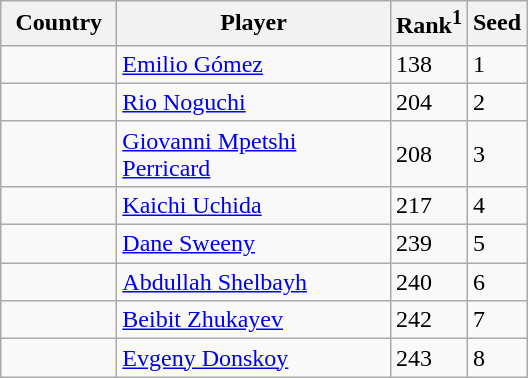<table class="sortable wikitable">
<tr>
<th width="70">Country</th>
<th width="175">Player</th>
<th>Rank<sup>1</sup></th>
<th>Seed</th>
</tr>
<tr>
<td></td>
<td><a href='#'>Emilio Gómez</a></td>
<td>138</td>
<td>1</td>
</tr>
<tr>
<td></td>
<td><a href='#'>Rio Noguchi</a></td>
<td>204</td>
<td>2</td>
</tr>
<tr>
<td></td>
<td><a href='#'>Giovanni Mpetshi Perricard</a></td>
<td>208</td>
<td>3</td>
</tr>
<tr>
<td></td>
<td><a href='#'>Kaichi Uchida</a></td>
<td>217</td>
<td>4</td>
</tr>
<tr>
<td></td>
<td><a href='#'>Dane Sweeny</a></td>
<td>239</td>
<td>5</td>
</tr>
<tr>
<td></td>
<td><a href='#'>Abdullah Shelbayh</a></td>
<td>240</td>
<td>6</td>
</tr>
<tr>
<td></td>
<td><a href='#'>Beibit Zhukayev</a></td>
<td>242</td>
<td>7</td>
</tr>
<tr>
<td></td>
<td><a href='#'>Evgeny Donskoy</a></td>
<td>243</td>
<td>8</td>
</tr>
</table>
